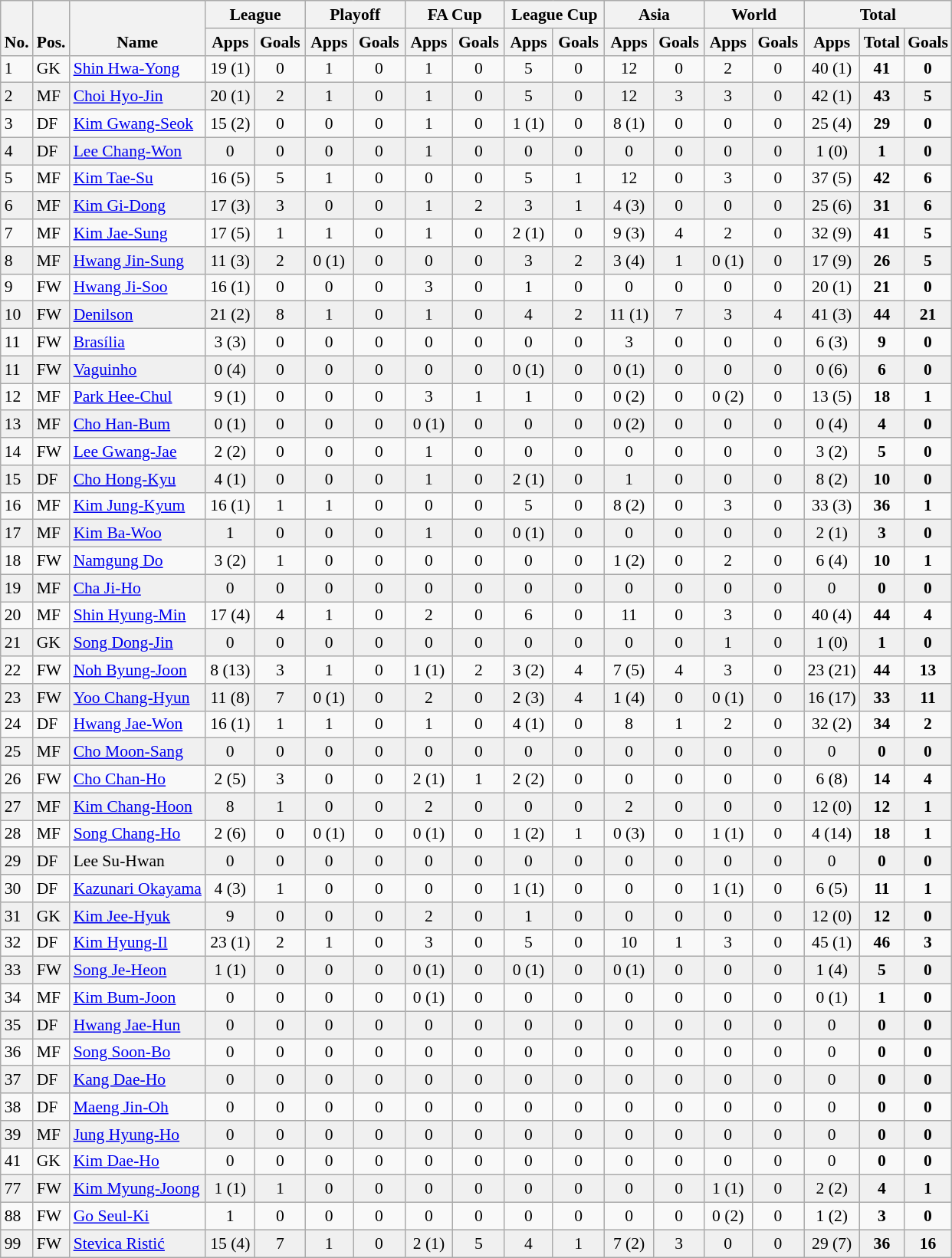<table class="wikitable" style="text-align:center; font-size:90%;">
<tr>
<th rowspan="2" style="vertical-align:bottom;">No.</th>
<th rowspan="2" style="vertical-align:bottom;">Pos.</th>
<th rowspan="2" style="vertical-align:bottom;">Name</th>
<th colspan="2" style="width:80px;">League</th>
<th colspan="2" style="width:80px;">Playoff</th>
<th colspan="2" style="width:80px;">FA Cup</th>
<th colspan="2" style="width:80px;">League Cup</th>
<th colspan="2" style="width:80px;">Asia</th>
<th colspan="2" style="width:80px;">World</th>
<th colspan="3" style="width:120px;">Total</th>
</tr>
<tr>
<th>Apps</th>
<th>Goals</th>
<th>Apps</th>
<th>Goals</th>
<th>Apps</th>
<th>Goals</th>
<th>Apps</th>
<th>Goals</th>
<th>Apps</th>
<th>Goals</th>
<th>Apps</th>
<th>Goals</th>
<th>Apps</th>
<th>Total</th>
<th>Goals</th>
</tr>
<tr>
<td align="left">1</td>
<td align="left">GK</td>
<td align="left"> <a href='#'>Shin Hwa-Yong</a></td>
<td>19 (1)</td>
<td>0</td>
<td>1</td>
<td>0</td>
<td>1</td>
<td>0</td>
<td>5</td>
<td>0</td>
<td>12</td>
<td>0</td>
<td>2</td>
<td>0</td>
<td>40 (1)</td>
<td><strong>41</strong></td>
<td><strong>0</strong></td>
</tr>
<tr style="background:#f0f0f0;">
<td align="left">2</td>
<td align="left">MF</td>
<td align="left"> <a href='#'>Choi Hyo-Jin</a></td>
<td>20 (1)</td>
<td>2</td>
<td>1</td>
<td>0</td>
<td>1</td>
<td>0</td>
<td>5</td>
<td>0</td>
<td>12</td>
<td>3</td>
<td>3</td>
<td>0</td>
<td>42 (1)</td>
<td><strong>43</strong></td>
<td><strong>5</strong></td>
</tr>
<tr>
<td align="left">3</td>
<td align="left">DF</td>
<td align="left"> <a href='#'>Kim Gwang-Seok</a></td>
<td>15 (2)</td>
<td>0</td>
<td>0</td>
<td>0</td>
<td>1</td>
<td>0</td>
<td>1 (1)</td>
<td>0</td>
<td>8 (1)</td>
<td>0</td>
<td>0</td>
<td>0</td>
<td>25 (4)</td>
<td><strong>29</strong></td>
<td><strong>0</strong></td>
</tr>
<tr style="background:#f0f0f0;">
<td align="left">4</td>
<td align="left">DF</td>
<td align="left"> <a href='#'>Lee Chang-Won</a></td>
<td>0</td>
<td>0</td>
<td>0</td>
<td>0</td>
<td>1</td>
<td>0</td>
<td>0</td>
<td>0</td>
<td>0</td>
<td>0</td>
<td>0</td>
<td>0</td>
<td>1 (0)</td>
<td><strong>1</strong></td>
<td><strong>0</strong></td>
</tr>
<tr>
<td align="left">5</td>
<td align="left">MF</td>
<td align="left"> <a href='#'>Kim Tae-Su</a></td>
<td>16 (5)</td>
<td>5</td>
<td>1</td>
<td>0</td>
<td>0</td>
<td>0</td>
<td>5</td>
<td>1</td>
<td>12</td>
<td>0</td>
<td>3</td>
<td>0</td>
<td>37 (5)</td>
<td><strong>42</strong></td>
<td><strong>6</strong></td>
</tr>
<tr style="background:#f0f0f0;">
<td align="left">6</td>
<td align="left">MF</td>
<td align="left"> <a href='#'>Kim Gi-Dong</a></td>
<td>17 (3)</td>
<td>3</td>
<td>0</td>
<td>0</td>
<td>1</td>
<td>2</td>
<td>3</td>
<td>1</td>
<td>4 (3)</td>
<td>0</td>
<td>0</td>
<td>0</td>
<td>25 (6)</td>
<td><strong>31</strong></td>
<td><strong>6</strong></td>
</tr>
<tr>
<td align="left">7</td>
<td align="left">MF</td>
<td align="left"> <a href='#'>Kim Jae-Sung</a></td>
<td>17 (5)</td>
<td>1</td>
<td>1</td>
<td>0</td>
<td>1</td>
<td>0</td>
<td>2 (1)</td>
<td>0</td>
<td>9 (3)</td>
<td>4</td>
<td>2</td>
<td>0</td>
<td>32 (9)</td>
<td><strong>41</strong></td>
<td><strong>5</strong></td>
</tr>
<tr style="background:#f0f0f0;">
<td align="left">8</td>
<td align="left">MF</td>
<td align="left"> <a href='#'>Hwang Jin-Sung</a></td>
<td>11 (3)</td>
<td>2</td>
<td>0 (1)</td>
<td>0</td>
<td>0</td>
<td>0</td>
<td>3</td>
<td>2</td>
<td>3 (4)</td>
<td>1</td>
<td>0 (1)</td>
<td>0</td>
<td>17 (9)</td>
<td><strong>26</strong></td>
<td><strong>5</strong></td>
</tr>
<tr>
<td align="left">9</td>
<td align="left">FW</td>
<td align="left"> <a href='#'>Hwang Ji-Soo</a></td>
<td>16 (1)</td>
<td>0</td>
<td>0</td>
<td>0</td>
<td>3</td>
<td>0</td>
<td>1</td>
<td>0</td>
<td>0</td>
<td>0</td>
<td>0</td>
<td>0</td>
<td>20 (1)</td>
<td><strong>21</strong></td>
<td><strong>0</strong></td>
</tr>
<tr style="background:#f0f0f0;">
<td align="left">10</td>
<td align="left">FW</td>
<td align="left"> <a href='#'>Denilson</a></td>
<td>21 (2)</td>
<td>8</td>
<td>1</td>
<td>0</td>
<td>1</td>
<td>0</td>
<td>4</td>
<td>2</td>
<td>11 (1)</td>
<td>7</td>
<td>3</td>
<td>4</td>
<td>41 (3)</td>
<td><strong>44</strong></td>
<td><strong>21</strong></td>
</tr>
<tr>
<td align="left">11</td>
<td align="left">FW</td>
<td align="left"> <a href='#'>Brasília</a></td>
<td>3 (3)</td>
<td>0</td>
<td>0</td>
<td>0</td>
<td>0</td>
<td>0</td>
<td>0</td>
<td>0</td>
<td>3</td>
<td>0</td>
<td>0</td>
<td>0</td>
<td>6 (3)</td>
<td><strong>9</strong></td>
<td><strong>0</strong></td>
</tr>
<tr style="background:#f0f0f0;">
<td align="left">11</td>
<td align="left">FW</td>
<td align="left"> <a href='#'>Vaguinho</a></td>
<td>0 (4)</td>
<td>0</td>
<td>0</td>
<td>0</td>
<td>0</td>
<td>0</td>
<td>0 (1)</td>
<td>0</td>
<td>0 (1)</td>
<td>0</td>
<td>0</td>
<td>0</td>
<td>0 (6)</td>
<td><strong>6</strong></td>
<td><strong>0</strong></td>
</tr>
<tr>
<td align="left">12</td>
<td align="left">MF</td>
<td align="left"> <a href='#'>Park Hee-Chul</a></td>
<td>9 (1)</td>
<td>0</td>
<td>0</td>
<td>0</td>
<td>3</td>
<td>1</td>
<td>1</td>
<td>0</td>
<td>0 (2)</td>
<td>0</td>
<td>0 (2)</td>
<td>0</td>
<td>13 (5)</td>
<td><strong>18</strong></td>
<td><strong>1</strong></td>
</tr>
<tr style="background:#f0f0f0;">
<td align="left">13</td>
<td align="left">MF</td>
<td align="left"> <a href='#'>Cho Han-Bum</a></td>
<td>0 (1)</td>
<td>0</td>
<td>0</td>
<td>0</td>
<td>0 (1)</td>
<td>0</td>
<td>0</td>
<td>0</td>
<td>0 (2)</td>
<td>0</td>
<td>0</td>
<td>0</td>
<td>0 (4)</td>
<td><strong>4</strong></td>
<td><strong>0</strong></td>
</tr>
<tr>
<td align="left">14</td>
<td align="left">FW</td>
<td align="left"> <a href='#'>Lee Gwang-Jae</a></td>
<td>2 (2)</td>
<td>0</td>
<td>0</td>
<td>0</td>
<td>1</td>
<td>0</td>
<td>0</td>
<td>0</td>
<td>0</td>
<td>0</td>
<td>0</td>
<td>0</td>
<td>3 (2)</td>
<td><strong>5</strong></td>
<td><strong>0</strong></td>
</tr>
<tr style="background:#f0f0f0;">
<td align="left">15</td>
<td align="left">DF</td>
<td align="left"> <a href='#'>Cho Hong-Kyu</a></td>
<td>4 (1)</td>
<td>0</td>
<td>0</td>
<td>0</td>
<td>1</td>
<td>0</td>
<td>2 (1)</td>
<td>0</td>
<td>1</td>
<td>0</td>
<td>0</td>
<td>0</td>
<td>8 (2)</td>
<td><strong>10</strong></td>
<td><strong>0</strong></td>
</tr>
<tr>
<td align="left">16</td>
<td align="left">MF</td>
<td align="left"> <a href='#'>Kim Jung-Kyum</a></td>
<td>16 (1)</td>
<td>1</td>
<td>1</td>
<td>0</td>
<td>0</td>
<td>0</td>
<td>5</td>
<td>0</td>
<td>8 (2)</td>
<td>0</td>
<td>3</td>
<td>0</td>
<td>33 (3)</td>
<td><strong>36</strong></td>
<td><strong>1</strong></td>
</tr>
<tr style="background:#f0f0f0;">
<td align="left">17</td>
<td align="left">MF</td>
<td align="left"> <a href='#'>Kim Ba-Woo</a></td>
<td>1</td>
<td>0</td>
<td>0</td>
<td>0</td>
<td>1</td>
<td>0</td>
<td>0 (1)</td>
<td>0</td>
<td>0</td>
<td>0</td>
<td>0</td>
<td>0</td>
<td>2 (1)</td>
<td><strong>3</strong></td>
<td><strong>0</strong></td>
</tr>
<tr>
<td align="left">18</td>
<td align="left">FW</td>
<td align="left"> <a href='#'>Namgung Do</a></td>
<td>3 (2)</td>
<td>1</td>
<td>0</td>
<td>0</td>
<td>0</td>
<td>0</td>
<td>0</td>
<td>0</td>
<td>1 (2)</td>
<td>0</td>
<td>2</td>
<td>0</td>
<td>6 (4)</td>
<td><strong>10</strong></td>
<td><strong>1</strong></td>
</tr>
<tr style="background:#f0f0f0;">
<td align="left">19</td>
<td align="left">MF</td>
<td align="left"> <a href='#'>Cha Ji-Ho</a></td>
<td>0</td>
<td>0</td>
<td>0</td>
<td>0</td>
<td>0</td>
<td>0</td>
<td>0</td>
<td>0</td>
<td>0</td>
<td>0</td>
<td>0</td>
<td>0</td>
<td>0</td>
<td><strong>0</strong></td>
<td><strong>0</strong></td>
</tr>
<tr>
<td align="left">20</td>
<td align="left">MF</td>
<td align="left"> <a href='#'>Shin Hyung-Min</a></td>
<td>17 (4)</td>
<td>4</td>
<td>1</td>
<td>0</td>
<td>2</td>
<td>0</td>
<td>6</td>
<td>0</td>
<td>11</td>
<td>0</td>
<td>3</td>
<td>0</td>
<td>40 (4)</td>
<td><strong>44</strong></td>
<td><strong>4</strong></td>
</tr>
<tr style="background:#f0f0f0;">
<td align="left">21</td>
<td align="left">GK</td>
<td align="left"> <a href='#'>Song Dong-Jin</a></td>
<td>0</td>
<td>0</td>
<td>0</td>
<td>0</td>
<td>0</td>
<td>0</td>
<td>0</td>
<td>0</td>
<td>0</td>
<td>0</td>
<td>1</td>
<td>0</td>
<td>1 (0)</td>
<td><strong>1</strong></td>
<td><strong>0</strong></td>
</tr>
<tr>
<td align="left">22</td>
<td align="left">FW</td>
<td align="left"> <a href='#'>Noh Byung-Joon</a></td>
<td>8 (13)</td>
<td>3</td>
<td>1</td>
<td>0</td>
<td>1 (1)</td>
<td>2</td>
<td>3 (2)</td>
<td>4</td>
<td>7 (5)</td>
<td>4</td>
<td>3</td>
<td>0</td>
<td>23 (21)</td>
<td><strong>44</strong></td>
<td><strong>13</strong></td>
</tr>
<tr style="background:#f0f0f0;">
<td align="left">23</td>
<td align="left">FW</td>
<td align="left"> <a href='#'>Yoo Chang-Hyun</a></td>
<td>11 (8)</td>
<td>7</td>
<td>0 (1)</td>
<td>0</td>
<td>2</td>
<td>0</td>
<td>2 (3)</td>
<td>4</td>
<td>1 (4)</td>
<td>0</td>
<td>0 (1)</td>
<td>0</td>
<td>16 (17)</td>
<td><strong>33</strong></td>
<td><strong>11</strong></td>
</tr>
<tr>
<td align="left">24</td>
<td align="left">DF</td>
<td align="left"> <a href='#'>Hwang Jae-Won</a></td>
<td>16 (1)</td>
<td>1</td>
<td>1</td>
<td>0</td>
<td>1</td>
<td>0</td>
<td>4 (1)</td>
<td>0</td>
<td>8</td>
<td>1</td>
<td>2</td>
<td>0</td>
<td>32 (2)</td>
<td><strong>34</strong></td>
<td><strong>2</strong></td>
</tr>
<tr style="background:#f0f0f0;">
<td align="left">25</td>
<td align="left">MF</td>
<td align="left"> <a href='#'>Cho Moon-Sang</a></td>
<td>0</td>
<td>0</td>
<td>0</td>
<td>0</td>
<td>0</td>
<td>0</td>
<td>0</td>
<td>0</td>
<td>0</td>
<td>0</td>
<td>0</td>
<td>0</td>
<td>0</td>
<td><strong>0</strong></td>
<td><strong>0</strong></td>
</tr>
<tr>
<td align="left">26</td>
<td align="left">FW</td>
<td align="left"> <a href='#'>Cho Chan-Ho</a></td>
<td>2 (5)</td>
<td>3</td>
<td>0</td>
<td>0</td>
<td>2 (1)</td>
<td>1</td>
<td>2 (2)</td>
<td>0</td>
<td>0</td>
<td>0</td>
<td>0</td>
<td>0</td>
<td>6 (8)</td>
<td><strong>14</strong></td>
<td><strong>4</strong></td>
</tr>
<tr style="background:#f0f0f0;">
<td align="left">27</td>
<td align="left">MF</td>
<td align="left"> <a href='#'>Kim Chang-Hoon</a></td>
<td>8</td>
<td>1</td>
<td>0</td>
<td>0</td>
<td>2</td>
<td>0</td>
<td>0</td>
<td>0</td>
<td>2</td>
<td>0</td>
<td>0</td>
<td>0</td>
<td>12 (0)</td>
<td><strong>12</strong></td>
<td><strong>1</strong></td>
</tr>
<tr>
<td align="left">28</td>
<td align="left">MF</td>
<td align="left"> <a href='#'>Song Chang-Ho</a></td>
<td>2 (6)</td>
<td>0</td>
<td>0 (1)</td>
<td>0</td>
<td>0 (1)</td>
<td>0</td>
<td>1 (2)</td>
<td>1</td>
<td>0 (3)</td>
<td>0</td>
<td>1 (1)</td>
<td>0</td>
<td>4 (14)</td>
<td><strong>18</strong></td>
<td><strong>1</strong></td>
</tr>
<tr style="background:#f0f0f0;">
<td align="left">29</td>
<td align="left">DF</td>
<td align="left"> Lee Su-Hwan</td>
<td>0</td>
<td>0</td>
<td>0</td>
<td>0</td>
<td>0</td>
<td>0</td>
<td>0</td>
<td>0</td>
<td>0</td>
<td>0</td>
<td>0</td>
<td>0</td>
<td>0</td>
<td><strong>0</strong></td>
<td><strong>0</strong></td>
</tr>
<tr>
<td align="left">30</td>
<td align="left">DF</td>
<td align="left"> <a href='#'>Kazunari Okayama</a></td>
<td>4 (3)</td>
<td>1</td>
<td>0</td>
<td>0</td>
<td>0</td>
<td>0</td>
<td>1 (1)</td>
<td>0</td>
<td>0</td>
<td>0</td>
<td>1 (1)</td>
<td>0</td>
<td>6 (5)</td>
<td><strong>11</strong></td>
<td><strong>1</strong></td>
</tr>
<tr style="background:#f0f0f0;">
<td align="left">31</td>
<td align="left">GK</td>
<td align="left"> <a href='#'>Kim Jee-Hyuk</a></td>
<td>9</td>
<td>0</td>
<td>0</td>
<td>0</td>
<td>2</td>
<td>0</td>
<td>1</td>
<td>0</td>
<td>0</td>
<td>0</td>
<td>0</td>
<td>0</td>
<td>12 (0)</td>
<td><strong>12</strong></td>
<td><strong>0</strong></td>
</tr>
<tr>
<td align="left">32</td>
<td align="left">DF</td>
<td align="left"> <a href='#'>Kim Hyung-Il</a></td>
<td>23 (1)</td>
<td>2</td>
<td>1</td>
<td>0</td>
<td>3</td>
<td>0</td>
<td>5</td>
<td>0</td>
<td>10</td>
<td>1</td>
<td>3</td>
<td>0</td>
<td>45 (1)</td>
<td><strong>46</strong></td>
<td><strong>3</strong></td>
</tr>
<tr style="background:#f0f0f0;">
<td align="left">33</td>
<td align="left">FW</td>
<td align="left"> <a href='#'>Song Je-Heon</a></td>
<td>1 (1)</td>
<td>0</td>
<td>0</td>
<td>0</td>
<td>0 (1)</td>
<td>0</td>
<td>0 (1)</td>
<td>0</td>
<td>0 (1)</td>
<td>0</td>
<td>0</td>
<td>0</td>
<td>1 (4)</td>
<td><strong>5</strong></td>
<td><strong>0</strong></td>
</tr>
<tr>
<td align="left">34</td>
<td align="left">MF</td>
<td align="left"> <a href='#'>Kim Bum-Joon</a></td>
<td>0</td>
<td>0</td>
<td>0</td>
<td>0</td>
<td>0 (1)</td>
<td>0</td>
<td>0</td>
<td>0</td>
<td>0</td>
<td>0</td>
<td>0</td>
<td>0</td>
<td>0 (1)</td>
<td><strong>1</strong></td>
<td><strong>0</strong></td>
</tr>
<tr style="background:#f0f0f0;">
<td align="left">35</td>
<td align="left">DF</td>
<td align="left"> <a href='#'>Hwang Jae-Hun</a></td>
<td>0</td>
<td>0</td>
<td>0</td>
<td>0</td>
<td>0</td>
<td>0</td>
<td>0</td>
<td>0</td>
<td>0</td>
<td>0</td>
<td>0</td>
<td>0</td>
<td>0</td>
<td><strong>0</strong></td>
<td><strong>0</strong></td>
</tr>
<tr>
<td align="left">36</td>
<td align="left">MF</td>
<td align="left"> <a href='#'>Song Soon-Bo</a></td>
<td>0</td>
<td>0</td>
<td>0</td>
<td>0</td>
<td>0</td>
<td>0</td>
<td>0</td>
<td>0</td>
<td>0</td>
<td>0</td>
<td>0</td>
<td>0</td>
<td>0</td>
<td><strong>0</strong></td>
<td><strong>0</strong></td>
</tr>
<tr style="background:#f0f0f0;">
<td align="left">37</td>
<td align="left">DF</td>
<td align="left"> <a href='#'>Kang Dae-Ho</a></td>
<td>0</td>
<td>0</td>
<td>0</td>
<td>0</td>
<td>0</td>
<td>0</td>
<td>0</td>
<td>0</td>
<td>0</td>
<td>0</td>
<td>0</td>
<td>0</td>
<td>0</td>
<td><strong>0</strong></td>
<td><strong>0</strong></td>
</tr>
<tr>
<td align="left">38</td>
<td align="left">DF</td>
<td align="left"> <a href='#'>Maeng Jin-Oh</a></td>
<td>0</td>
<td>0</td>
<td>0</td>
<td>0</td>
<td>0</td>
<td>0</td>
<td>0</td>
<td>0</td>
<td>0</td>
<td>0</td>
<td>0</td>
<td>0</td>
<td>0</td>
<td><strong>0</strong></td>
<td><strong>0</strong></td>
</tr>
<tr style="background:#f0f0f0;">
<td align="left">39</td>
<td align="left">MF</td>
<td align="left"> <a href='#'>Jung Hyung-Ho</a></td>
<td>0</td>
<td>0</td>
<td>0</td>
<td>0</td>
<td>0</td>
<td>0</td>
<td>0</td>
<td>0</td>
<td>0</td>
<td>0</td>
<td>0</td>
<td>0</td>
<td>0</td>
<td><strong>0</strong></td>
<td><strong>0</strong></td>
</tr>
<tr>
<td align="left">41</td>
<td align="left">GK</td>
<td align="left"> <a href='#'>Kim Dae-Ho</a></td>
<td>0</td>
<td>0</td>
<td>0</td>
<td>0</td>
<td>0</td>
<td>0</td>
<td>0</td>
<td>0</td>
<td>0</td>
<td>0</td>
<td>0</td>
<td>0</td>
<td>0</td>
<td><strong>0</strong></td>
<td><strong>0</strong></td>
</tr>
<tr style="background:#f0f0f0;">
<td align="left">77</td>
<td align="left">FW</td>
<td align="left"> <a href='#'>Kim Myung-Joong</a></td>
<td>1 (1)</td>
<td>1</td>
<td>0</td>
<td>0</td>
<td>0</td>
<td>0</td>
<td>0</td>
<td>0</td>
<td>0</td>
<td>0</td>
<td>1 (1)</td>
<td>0</td>
<td>2 (2)</td>
<td><strong>4</strong></td>
<td><strong>1</strong></td>
</tr>
<tr>
<td align="left">88</td>
<td align="left">FW</td>
<td align="left"> <a href='#'>Go Seul-Ki</a></td>
<td>1</td>
<td>0</td>
<td>0</td>
<td>0</td>
<td>0</td>
<td>0</td>
<td>0</td>
<td>0</td>
<td>0</td>
<td>0</td>
<td>0 (2)</td>
<td>0</td>
<td>1 (2)</td>
<td><strong>3</strong></td>
<td><strong>0</strong></td>
</tr>
<tr style="background:#f0f0f0;">
<td align="left">99</td>
<td align="left">FW</td>
<td align="left"> <a href='#'>Stevica Ristić</a></td>
<td>15 (4)</td>
<td>7</td>
<td>1</td>
<td>0</td>
<td>2 (1)</td>
<td>5</td>
<td>4</td>
<td>1</td>
<td>7 (2)</td>
<td>3</td>
<td>0</td>
<td>0</td>
<td>29 (7)</td>
<td><strong>36</strong></td>
<td><strong>16</strong></td>
</tr>
</table>
